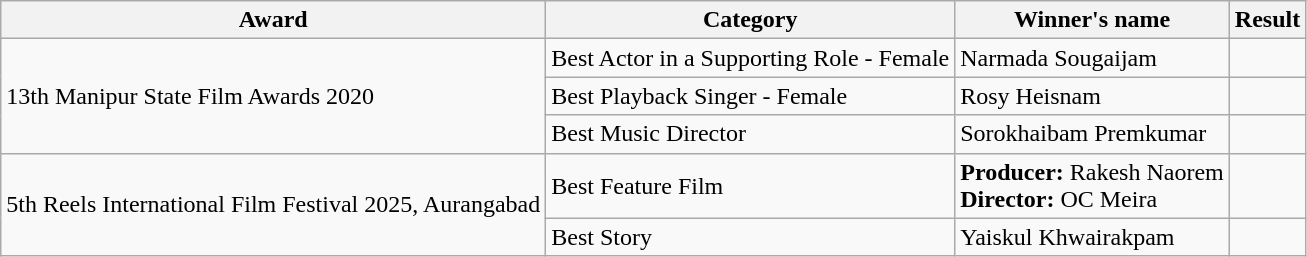<table class="wikitable sortable">
<tr>
<th>Award</th>
<th>Category</th>
<th>Winner's name</th>
<th>Result</th>
</tr>
<tr>
<td rowspan="3">13th Manipur State Film Awards 2020</td>
<td>Best Actor in a Supporting Role - Female</td>
<td>Narmada Sougaijam</td>
<td></td>
</tr>
<tr>
<td>Best Playback Singer - Female</td>
<td>Rosy Heisnam</td>
<td></td>
</tr>
<tr>
<td>Best Music Director</td>
<td>Sorokhaibam Premkumar</td>
<td></td>
</tr>
<tr>
<td rowspan="2">5th Reels International Film Festival 2025, Aurangabad</td>
<td>Best Feature Film</td>
<td><strong>Producer:</strong> Rakesh Naorem<br><strong>Director:</strong> OC Meira</td>
<td></td>
</tr>
<tr>
<td>Best Story</td>
<td>Yaiskul Khwairakpam</td>
<td></td>
</tr>
</table>
